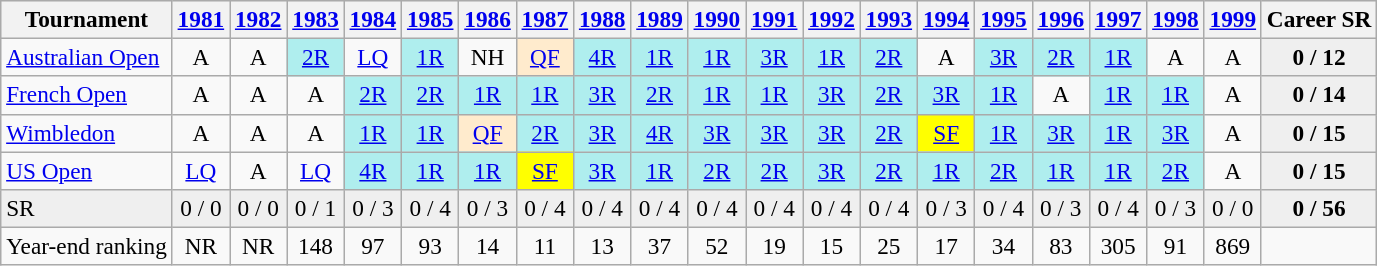<table class="wikitable" style=font-size:97%>
<tr bgcolor="#efefef">
<th>Tournament</th>
<th><a href='#'>1981</a></th>
<th><a href='#'>1982</a></th>
<th><a href='#'>1983</a></th>
<th><a href='#'>1984</a></th>
<th><a href='#'>1985</a></th>
<th><a href='#'>1986</a></th>
<th><a href='#'>1987</a></th>
<th><a href='#'>1988</a></th>
<th><a href='#'>1989</a></th>
<th><a href='#'>1990</a></th>
<th><a href='#'>1991</a></th>
<th><a href='#'>1992</a></th>
<th><a href='#'>1993</a></th>
<th><a href='#'>1994</a></th>
<th><a href='#'>1995</a></th>
<th><a href='#'>1996</a></th>
<th><a href='#'>1997</a></th>
<th><a href='#'>1998</a></th>
<th><a href='#'>1999</a></th>
<th>Career SR</th>
</tr>
<tr>
<td align=left><a href='#'>Australian Open</a></td>
<td align="center">A</td>
<td align="center">A</td>
<td align="center" style="background:#afeeee;"><a href='#'>2R</a></td>
<td align="center"><a href='#'>LQ</a></td>
<td align="center" style="background:#afeeee;"><a href='#'>1R</a></td>
<td align="center">NH</td>
<td align="center" style="background:#ffebcd;"><a href='#'>QF</a></td>
<td align="center" style="background:#afeeee;"><a href='#'>4R</a></td>
<td align="center" style="background:#afeeee;"><a href='#'>1R</a></td>
<td align="center" style="background:#afeeee;"><a href='#'>1R</a></td>
<td align="center" style="background:#afeeee;"><a href='#'>3R</a></td>
<td align="center" style="background:#afeeee;"><a href='#'>1R</a></td>
<td align="center" style="background:#afeeee;"><a href='#'>2R</a></td>
<td align="center">A</td>
<td align="center" style="background:#afeeee;"><a href='#'>3R</a></td>
<td align="center" style="background:#afeeee;"><a href='#'>2R</a></td>
<td align="center" style="background:#afeeee;"><a href='#'>1R</a></td>
<td align="center">A</td>
<td align="center">A</td>
<td align="center" style="background:#EFEFEF;"><strong>0 / 12</strong></td>
</tr>
<tr>
<td align=left><a href='#'>French Open</a></td>
<td align="center">A</td>
<td align="center">A</td>
<td align="center">A</td>
<td align="center" style="background:#afeeee;"><a href='#'>2R</a></td>
<td align="center" style="background:#afeeee;"><a href='#'>2R</a></td>
<td align="center" style="background:#afeeee;"><a href='#'>1R</a></td>
<td align="center" style="background:#afeeee;"><a href='#'>1R</a></td>
<td align="center" style="background:#afeeee;"><a href='#'>3R</a></td>
<td align="center" style="background:#afeeee;"><a href='#'>2R</a></td>
<td align="center" style="background:#afeeee;"><a href='#'>1R</a></td>
<td align="center" style="background:#afeeee;"><a href='#'>1R</a></td>
<td align="center" style="background:#afeeee;"><a href='#'>3R</a></td>
<td align="center" style="background:#afeeee;"><a href='#'>2R</a></td>
<td align="center" style="background:#afeeee;"><a href='#'>3R</a></td>
<td align="center" style="background:#afeeee;"><a href='#'>1R</a></td>
<td align="center">A</td>
<td align="center" style="background:#afeeee;"><a href='#'>1R</a></td>
<td align="center" style="background:#afeeee;"><a href='#'>1R</a></td>
<td align="center">A</td>
<td align="center" style="background:#EFEFEF;"><strong>0 / 14</strong></td>
</tr>
<tr>
<td align=left><a href='#'>Wimbledon</a></td>
<td align="center">A</td>
<td align="center">A</td>
<td align="center">A</td>
<td align="center" style="background:#afeeee;"><a href='#'>1R</a></td>
<td align="center" style="background:#afeeee;"><a href='#'>1R</a></td>
<td align="center" style="background:#ffebcd;"><a href='#'>QF</a></td>
<td align="center" style="background:#afeeee;"><a href='#'>2R</a></td>
<td align="center" style="background:#afeeee;"><a href='#'>3R</a></td>
<td align="center" style="background:#afeeee;"><a href='#'>4R</a></td>
<td align="center" style="background:#afeeee;"><a href='#'>3R</a></td>
<td align="center" style="background:#afeeee;"><a href='#'>3R</a></td>
<td align="center" style="background:#afeeee;"><a href='#'>3R</a></td>
<td align="center" style="background:#afeeee;"><a href='#'>2R</a></td>
<td align="center" style="background:yellow;"><a href='#'>SF</a></td>
<td align="center" style="background:#afeeee;"><a href='#'>1R</a></td>
<td align="center" style="background:#afeeee;"><a href='#'>3R</a></td>
<td align="center" style="background:#afeeee;"><a href='#'>1R</a></td>
<td align="center" style="background:#afeeee;"><a href='#'>3R</a></td>
<td align="center">A</td>
<td align="center" style="background:#EFEFEF;"><strong>0 / 15</strong></td>
</tr>
<tr>
<td align=left><a href='#'>US Open</a></td>
<td align="center"><a href='#'>LQ</a></td>
<td align="center">A</td>
<td align="center"><a href='#'>LQ</a></td>
<td align="center" style="background:#afeeee;"><a href='#'>4R</a></td>
<td align="center" style="background:#afeeee;"><a href='#'>1R</a></td>
<td align="center" style="background:#afeeee;"><a href='#'>1R</a></td>
<td align="center" style="background:yellow;"><a href='#'>SF</a></td>
<td align="center" style="background:#afeeee;"><a href='#'>3R</a></td>
<td align="center" style="background:#afeeee;"><a href='#'>1R</a></td>
<td align="center" style="background:#afeeee;"><a href='#'>2R</a></td>
<td align="center" style="background:#afeeee;"><a href='#'>2R</a></td>
<td align="center" style="background:#afeeee;"><a href='#'>3R</a></td>
<td align="center" style="background:#afeeee;"><a href='#'>2R</a></td>
<td align="center" style="background:#afeeee;"><a href='#'>1R</a></td>
<td align="center" style="background:#afeeee;"><a href='#'>2R</a></td>
<td align="center" style="background:#afeeee;"><a href='#'>1R</a></td>
<td align="center" style="background:#afeeee;"><a href='#'>1R</a></td>
<td align="center" style="background:#afeeee;"><a href='#'>2R</a></td>
<td align="center">A</td>
<td align="center" style="background:#EFEFEF;"><strong>0 / 15</strong></td>
</tr>
<tr>
<td style="background:#EFEFEF;">SR</td>
<td align="center" style="background:#EFEFEF;">0 / 0</td>
<td align="center" style="background:#EFEFEF;">0 / 0</td>
<td align="center" style="background:#EFEFEF;">0 / 1</td>
<td align="center" style="background:#EFEFEF;">0 / 3</td>
<td align="center" style="background:#EFEFEF;">0 / 4</td>
<td align="center" style="background:#EFEFEF;">0 / 3</td>
<td align="center" style="background:#EFEFEF;">0 / 4</td>
<td align="center" style="background:#EFEFEF;">0 / 4</td>
<td align="center" style="background:#EFEFEF;">0 / 4</td>
<td align="center" style="background:#EFEFEF;">0 / 4</td>
<td align="center" style="background:#EFEFEF;">0 / 4</td>
<td align="center" style="background:#EFEFEF;">0 / 4</td>
<td align="center" style="background:#EFEFEF;">0 / 4</td>
<td align="center" style="background:#EFEFEF;">0 / 3</td>
<td align="center" style="background:#EFEFEF;">0 / 4</td>
<td align="center" style="background:#EFEFEF;">0 / 3</td>
<td align="center" style="background:#EFEFEF;">0 / 4</td>
<td align="center" style="background:#EFEFEF;">0 / 3</td>
<td align="center" style="background:#EFEFEF;">0 / 0</td>
<td align="center" style="background:#EFEFEF;"><strong>0 / 56</strong></td>
</tr>
<tr>
<td align=left>Year-end ranking</td>
<td align="center">NR</td>
<td align="center">NR</td>
<td align="center">148</td>
<td align="center">97</td>
<td align="center">93</td>
<td align="center">14</td>
<td align="center">11</td>
<td align="center">13</td>
<td align="center">37</td>
<td align="center">52</td>
<td align="center">19</td>
<td align="center">15</td>
<td align="center">25</td>
<td align="center">17</td>
<td align="center">34</td>
<td align="center">83</td>
<td align="center">305</td>
<td align="center">91</td>
<td align="center">869</td>
</tr>
</table>
